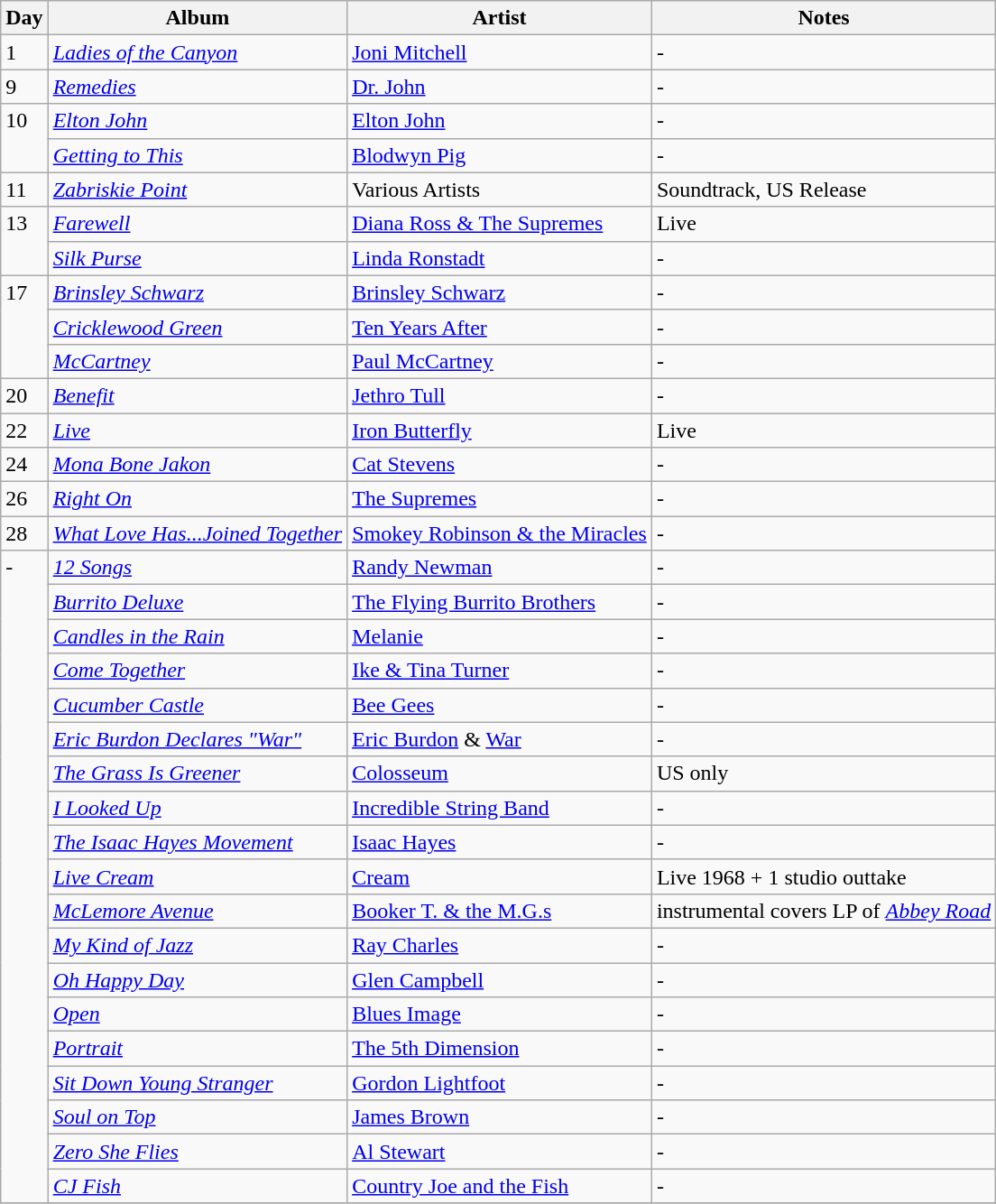<table class="wikitable">
<tr>
<th>Day</th>
<th>Album</th>
<th>Artist</th>
<th>Notes</th>
</tr>
<tr>
<td rowspan="1" valign="top">1</td>
<td><em><a href='#'>Ladies of the Canyon</a></em></td>
<td><a href='#'>Joni Mitchell</a></td>
<td>-</td>
</tr>
<tr>
<td rowspan="1" valign="top">9</td>
<td><em><a href='#'>Remedies</a></em></td>
<td><a href='#'>Dr. John</a></td>
<td>-</td>
</tr>
<tr>
<td rowspan="2" valign="top">10</td>
<td><em><a href='#'>Elton John</a></em></td>
<td><a href='#'>Elton John</a></td>
<td>-</td>
</tr>
<tr>
<td><em><a href='#'>Getting to This</a></em></td>
<td><a href='#'>Blodwyn Pig</a></td>
<td>-</td>
</tr>
<tr>
<td rowspan="1" valign="top">11</td>
<td><em><a href='#'>Zabriskie Point</a></em></td>
<td>Various Artists</td>
<td>Soundtrack, US Release</td>
</tr>
<tr>
<td rowspan="2" valign="top">13</td>
<td><em><a href='#'>Farewell</a></em></td>
<td><a href='#'>Diana Ross & The Supremes</a></td>
<td>Live</td>
</tr>
<tr>
<td><em><a href='#'>Silk Purse</a></em></td>
<td><a href='#'>Linda Ronstadt</a></td>
<td>-</td>
</tr>
<tr>
<td rowspan="3" valign="top">17</td>
<td><em><a href='#'>Brinsley Schwarz</a></em></td>
<td><a href='#'>Brinsley Schwarz</a></td>
<td>-</td>
</tr>
<tr>
<td><em><a href='#'>Cricklewood Green</a></em></td>
<td><a href='#'>Ten Years After</a></td>
<td>-</td>
</tr>
<tr>
<td><em><a href='#'>McCartney</a></em></td>
<td><a href='#'>Paul McCartney</a></td>
<td>-</td>
</tr>
<tr>
<td rowspan="1" valign="top">20</td>
<td><em><a href='#'>Benefit</a></em></td>
<td><a href='#'>Jethro Tull</a></td>
<td>-</td>
</tr>
<tr>
<td rowspan="1" valign="top">22</td>
<td><em><a href='#'>Live</a></em></td>
<td><a href='#'>Iron Butterfly</a></td>
<td>Live</td>
</tr>
<tr>
<td rowspan="1" valign="top">24</td>
<td><em><a href='#'>Mona Bone Jakon</a></em></td>
<td><a href='#'>Cat Stevens</a></td>
<td>-</td>
</tr>
<tr>
<td rowspan="1" valign="top">26</td>
<td><em><a href='#'>Right On</a></em></td>
<td><a href='#'>The Supremes</a></td>
<td>-</td>
</tr>
<tr>
<td rowspan="1" valign="top">28</td>
<td><em><a href='#'>What Love Has...Joined Together</a></em></td>
<td><a href='#'>Smokey Robinson & the Miracles</a></td>
<td>-</td>
</tr>
<tr>
<td rowspan="19" valign="top">-</td>
<td><em><a href='#'>12 Songs</a></em></td>
<td><a href='#'>Randy Newman</a></td>
<td>-</td>
</tr>
<tr>
<td><em><a href='#'>Burrito Deluxe</a></em></td>
<td><a href='#'>The Flying Burrito Brothers</a></td>
<td>-</td>
</tr>
<tr>
<td><em><a href='#'>Candles in the Rain</a></em></td>
<td><a href='#'>Melanie</a></td>
<td>-</td>
</tr>
<tr>
<td><a href='#'><em>Come Together</em></a></td>
<td><a href='#'>Ike & Tina Turner</a></td>
<td>-</td>
</tr>
<tr>
<td><em><a href='#'>Cucumber Castle</a></em></td>
<td><a href='#'>Bee Gees</a></td>
<td>-</td>
</tr>
<tr>
<td><em><a href='#'>Eric Burdon Declares "War"</a></em></td>
<td><a href='#'>Eric Burdon</a> & <a href='#'>War</a></td>
<td>-</td>
</tr>
<tr>
<td><em><a href='#'>The Grass Is Greener</a></em></td>
<td><a href='#'>Colosseum</a></td>
<td>US only</td>
</tr>
<tr>
<td><em><a href='#'>I Looked Up</a></em></td>
<td><a href='#'>Incredible String Band</a></td>
<td>-</td>
</tr>
<tr>
<td><em><a href='#'>The Isaac Hayes Movement</a></em></td>
<td><a href='#'>Isaac Hayes</a></td>
<td>-</td>
</tr>
<tr>
<td><em><a href='#'>Live Cream</a></em></td>
<td><a href='#'>Cream</a></td>
<td>Live 1968 + 1 studio outtake</td>
</tr>
<tr>
<td><em><a href='#'>McLemore Avenue</a></em></td>
<td><a href='#'>Booker T. & the M.G.s</a></td>
<td>instrumental covers LP of <em><a href='#'>Abbey Road</a></em></td>
</tr>
<tr>
<td><em><a href='#'>My Kind of Jazz</a></em></td>
<td><a href='#'>Ray Charles</a></td>
<td>-</td>
</tr>
<tr>
<td><em><a href='#'>Oh Happy Day</a></em></td>
<td><a href='#'>Glen Campbell</a></td>
<td>-</td>
</tr>
<tr>
<td><em><a href='#'>Open</a></em></td>
<td><a href='#'>Blues Image</a></td>
<td>-</td>
</tr>
<tr>
<td><em><a href='#'>Portrait</a></em></td>
<td><a href='#'>The 5th Dimension</a></td>
<td>-</td>
</tr>
<tr>
<td><em><a href='#'>Sit Down Young Stranger</a></em></td>
<td><a href='#'>Gordon Lightfoot</a></td>
<td>-</td>
</tr>
<tr>
<td><em><a href='#'>Soul on Top</a></em></td>
<td><a href='#'>James Brown</a></td>
<td>-</td>
</tr>
<tr>
<td><em><a href='#'>Zero She Flies</a></em></td>
<td><a href='#'>Al Stewart</a></td>
<td>-</td>
</tr>
<tr>
<td><em><a href='#'>CJ Fish</a></em></td>
<td><a href='#'>Country Joe and the Fish</a></td>
<td>-</td>
</tr>
<tr>
</tr>
</table>
